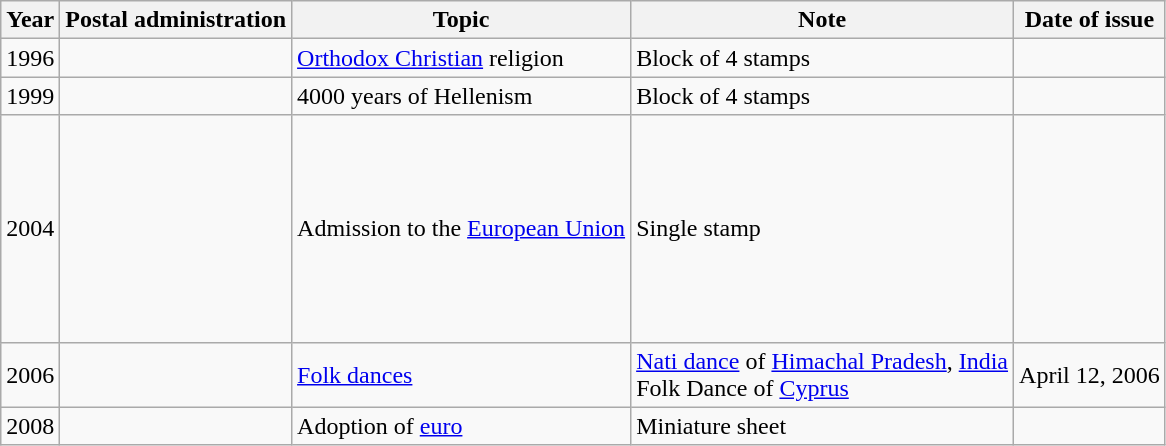<table class="wikitable">
<tr>
<th>Year</th>
<th>Postal administration</th>
<th>Topic</th>
<th>Note</th>
<th>Date of issue</th>
</tr>
<tr>
<td>1996</td>
<td></td>
<td><a href='#'>Orthodox Christian</a> religion</td>
<td>Block of 4 stamps</td>
<td></td>
</tr>
<tr>
<td>1999</td>
<td></td>
<td>4000 years of Hellenism</td>
<td>Block of 4 stamps</td>
<td></td>
</tr>
<tr>
<td>2004</td>
<td><br><br><br><br><br><br><br><br></td>
<td>Admission to the <a href='#'>European Union</a></td>
<td>Single stamp</td>
<td></td>
</tr>
<tr>
<td>2006</td>
<td></td>
<td><a href='#'>Folk dances</a></td>
<td><a href='#'>Nati dance</a> of <a href='#'>Himachal Pradesh</a>, <a href='#'>India</a> <br>Folk Dance of <a href='#'>Cyprus</a></td>
<td>April 12, 2006</td>
</tr>
<tr>
<td>2008</td>
<td></td>
<td>Adoption of <a href='#'>euro</a></td>
<td>Miniature sheet</td>
<td></td>
</tr>
</table>
